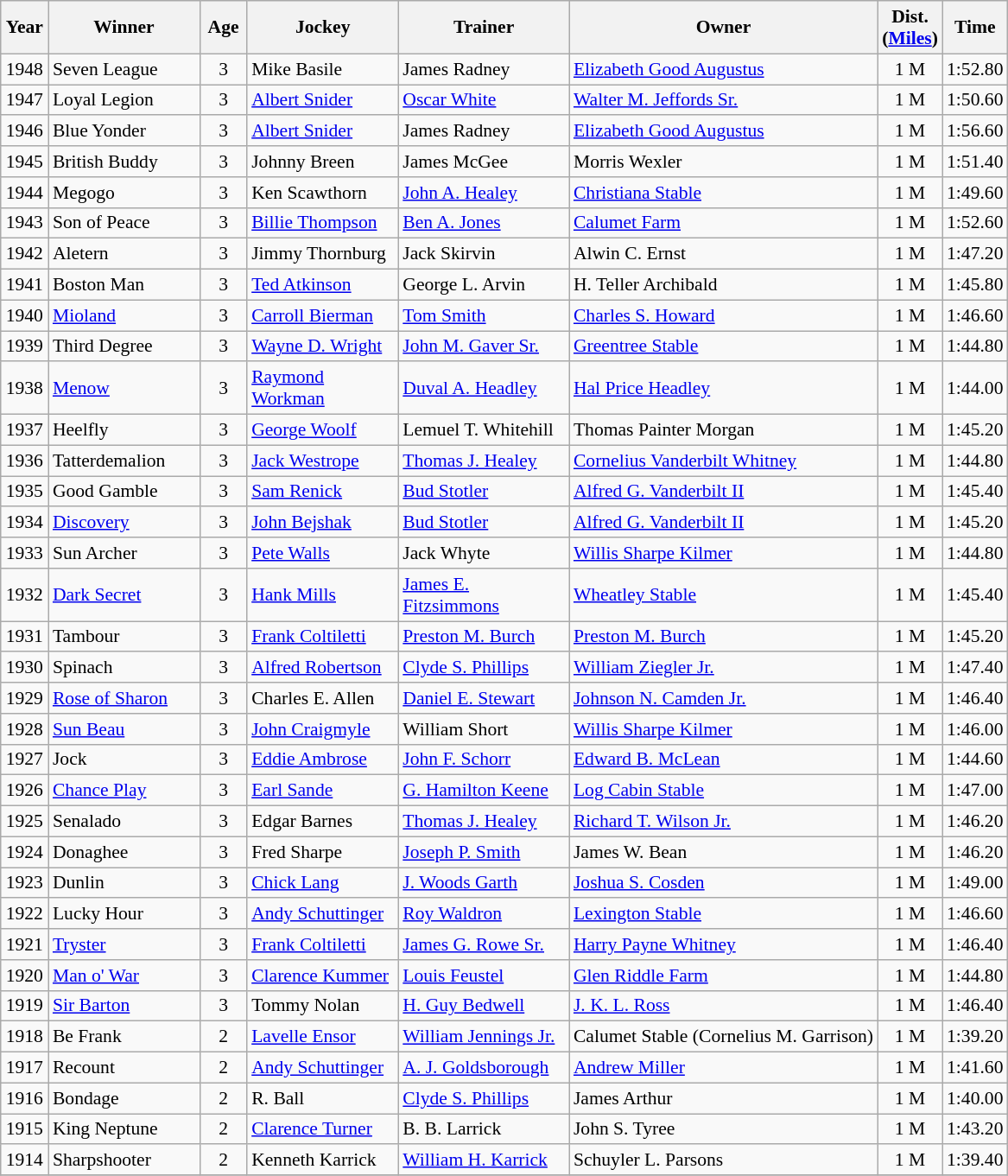<table class="wikitable sortable" style="font-size:90%">
<tr>
<th style="width:30px">Year<br></th>
<th style="width:110px">Winner<br></th>
<th style="width:30px">Age<br></th>
<th style="width:110px">Jockey<br></th>
<th style="width:125px">Trainer<br></th>
<th>Owner<br></th>
<th style="width:25px">Dist.<br> (<a href='#'>Miles</a>)</th>
<th style="width:25px">Time<br></th>
</tr>
<tr>
<td align=center>1948</td>
<td>Seven League</td>
<td align=center>3</td>
<td>Mike Basile</td>
<td>James Radney</td>
<td><a href='#'>Elizabeth Good Augustus</a></td>
<td align=center>1 M</td>
<td align=center>1:52.80</td>
</tr>
<tr>
<td align=center>1947</td>
<td>Loyal Legion</td>
<td align=center>3</td>
<td><a href='#'>Albert Snider</a></td>
<td><a href='#'>Oscar White</a></td>
<td><a href='#'>Walter M. Jeffords Sr.</a></td>
<td align=center>1 M</td>
<td align=center>1:50.60</td>
</tr>
<tr>
<td align=center>1946</td>
<td>Blue Yonder</td>
<td align=center>3</td>
<td><a href='#'>Albert Snider</a></td>
<td>James Radney</td>
<td><a href='#'>Elizabeth Good Augustus</a></td>
<td align=center>1 M</td>
<td align=center>1:56.60</td>
</tr>
<tr>
<td align=center>1945</td>
<td>British Buddy</td>
<td align=center>3</td>
<td>Johnny Breen</td>
<td>James McGee</td>
<td>Morris Wexler</td>
<td align=center>1 M</td>
<td align=center>1:51.40</td>
</tr>
<tr>
<td align=center>1944</td>
<td>Megogo</td>
<td align=center>3</td>
<td>Ken Scawthorn</td>
<td><a href='#'>John A. Healey</a></td>
<td><a href='#'>Christiana Stable</a></td>
<td align=center>1 M</td>
<td align=center>1:49.60</td>
</tr>
<tr>
<td align=center>1943</td>
<td>Son of Peace</td>
<td align=center>3</td>
<td><a href='#'>Billie Thompson</a></td>
<td><a href='#'>Ben A. Jones</a></td>
<td><a href='#'>Calumet Farm</a></td>
<td align=center>1 M</td>
<td align=center>1:52.60</td>
</tr>
<tr>
<td align=center>1942</td>
<td>Aletern</td>
<td align=center>3</td>
<td>Jimmy Thornburg</td>
<td>Jack Skirvin</td>
<td>Alwin C. Ernst</td>
<td align=center>1 M</td>
<td align=center>1:47.20</td>
</tr>
<tr>
<td align=center>1941</td>
<td>Boston Man</td>
<td align=center>3</td>
<td><a href='#'>Ted Atkinson</a></td>
<td>George L. Arvin</td>
<td>H. Teller Archibald</td>
<td align=center>1 M</td>
<td align=center>1:45.80</td>
</tr>
<tr>
<td align=center>1940</td>
<td><a href='#'>Mioland</a></td>
<td align=center>3</td>
<td><a href='#'>Carroll Bierman</a></td>
<td><a href='#'>Tom Smith</a></td>
<td><a href='#'>Charles S. Howard</a></td>
<td align=center>1 M</td>
<td align=center>1:46.60</td>
</tr>
<tr>
<td align=center>1939</td>
<td>Third Degree</td>
<td align=center>3</td>
<td><a href='#'>Wayne D. Wright</a></td>
<td><a href='#'>John M. Gaver Sr.</a></td>
<td><a href='#'>Greentree Stable</a></td>
<td align=center>1 M</td>
<td align=center>1:44.80</td>
</tr>
<tr>
<td align=center>1938</td>
<td><a href='#'>Menow</a></td>
<td align=center>3</td>
<td><a href='#'>Raymond Workman</a></td>
<td><a href='#'>Duval A. Headley</a></td>
<td><a href='#'>Hal Price Headley</a></td>
<td align=center>1 M</td>
<td align=center>1:44.00</td>
</tr>
<tr>
<td align=center>1937</td>
<td>Heelfly</td>
<td align=center>3</td>
<td><a href='#'>George Woolf</a></td>
<td>Lemuel T. Whitehill</td>
<td>Thomas Painter Morgan</td>
<td align=center>1 M</td>
<td align=center>1:45.20</td>
</tr>
<tr>
<td align=center>1936</td>
<td>Tatterdemalion</td>
<td align=center>3</td>
<td><a href='#'>Jack Westrope</a></td>
<td><a href='#'>Thomas J. Healey</a></td>
<td><a href='#'>Cornelius Vanderbilt Whitney</a></td>
<td align=center>1 M</td>
<td align=center>1:44.80</td>
</tr>
<tr>
<td align=center>1935</td>
<td>Good Gamble</td>
<td align=center>3</td>
<td><a href='#'>Sam Renick</a></td>
<td><a href='#'>Bud Stotler</a></td>
<td><a href='#'>Alfred G. Vanderbilt II</a></td>
<td align=center>1 M</td>
<td align=center>1:45.40</td>
</tr>
<tr>
<td align=center>1934</td>
<td><a href='#'>Discovery</a></td>
<td align=center>3</td>
<td><a href='#'>John Bejshak</a></td>
<td><a href='#'>Bud Stotler</a></td>
<td><a href='#'>Alfred G. Vanderbilt II</a></td>
<td align=center>1 M</td>
<td align=center>1:45.20</td>
</tr>
<tr>
<td align=center>1933</td>
<td>Sun Archer</td>
<td align=center>3</td>
<td><a href='#'>Pete Walls</a></td>
<td>Jack Whyte</td>
<td><a href='#'>Willis Sharpe Kilmer</a></td>
<td align=center>1 M</td>
<td align=center>1:44.80</td>
</tr>
<tr>
<td align=center>1932</td>
<td><a href='#'>Dark Secret</a></td>
<td align=center>3</td>
<td><a href='#'>Hank Mills</a></td>
<td><a href='#'>James E. Fitzsimmons</a></td>
<td><a href='#'>Wheatley Stable</a></td>
<td align=center>1 M</td>
<td align=center>1:45.40</td>
</tr>
<tr>
<td align=center>1931</td>
<td>Tambour</td>
<td align=center>3</td>
<td><a href='#'>Frank Coltiletti</a></td>
<td><a href='#'>Preston M. Burch</a></td>
<td><a href='#'>Preston M. Burch</a></td>
<td align=center>1 M</td>
<td align=center>1:45.20</td>
</tr>
<tr>
<td align=center>1930</td>
<td>Spinach</td>
<td align=center>3</td>
<td><a href='#'>Alfred Robertson</a></td>
<td><a href='#'>Clyde S. Phillips</a></td>
<td><a href='#'>William Ziegler Jr.</a></td>
<td align=center>1 M</td>
<td align=center>1:47.40</td>
</tr>
<tr>
<td align=center>1929</td>
<td><a href='#'>Rose of Sharon</a></td>
<td align=center>3</td>
<td>Charles E. Allen</td>
<td><a href='#'>Daniel E. Stewart</a></td>
<td><a href='#'>Johnson N. Camden Jr.</a></td>
<td align=center>1 M</td>
<td align=center>1:46.40</td>
</tr>
<tr>
<td align=center>1928</td>
<td><a href='#'>Sun Beau</a></td>
<td align=center>3</td>
<td><a href='#'>John Craigmyle</a></td>
<td>William Short</td>
<td><a href='#'>Willis Sharpe Kilmer</a></td>
<td align=center>1 M</td>
<td align=center>1:46.00</td>
</tr>
<tr>
<td align=center>1927</td>
<td>Jock</td>
<td align=center>3</td>
<td><a href='#'>Eddie Ambrose</a></td>
<td><a href='#'>John F. Schorr</a></td>
<td><a href='#'>Edward B. McLean</a></td>
<td align=center>1 M</td>
<td align=center>1:44.60</td>
</tr>
<tr>
<td align=center>1926</td>
<td><a href='#'>Chance Play</a></td>
<td align=center>3</td>
<td><a href='#'>Earl Sande</a></td>
<td><a href='#'>G. Hamilton Keene</a></td>
<td><a href='#'>Log Cabin Stable</a></td>
<td align=center>1 M</td>
<td align=center>1:47.00</td>
</tr>
<tr>
<td align=center>1925</td>
<td>Senalado</td>
<td align=center>3</td>
<td>Edgar Barnes</td>
<td><a href='#'>Thomas J. Healey</a></td>
<td><a href='#'>Richard T. Wilson Jr.</a></td>
<td align=center>1 M</td>
<td align=center>1:46.20</td>
</tr>
<tr>
<td align=center>1924</td>
<td>Donaghee</td>
<td align=center>3</td>
<td>Fred Sharpe</td>
<td><a href='#'>Joseph P. Smith</a></td>
<td>James W. Bean</td>
<td align=center>1 M</td>
<td align=center>1:46.20</td>
</tr>
<tr>
<td align=center>1923</td>
<td>Dunlin</td>
<td align=center>3</td>
<td><a href='#'>Chick Lang</a></td>
<td><a href='#'>J. Woods Garth</a></td>
<td><a href='#'>Joshua S. Cosden</a></td>
<td align=center>1 M</td>
<td align=center>1:49.00</td>
</tr>
<tr>
<td align=center>1922</td>
<td>Lucky Hour</td>
<td align=center>3</td>
<td><a href='#'>Andy Schuttinger</a></td>
<td><a href='#'>Roy Waldron</a></td>
<td><a href='#'>Lexington Stable</a></td>
<td align=center>1 M</td>
<td align=center>1:46.60</td>
</tr>
<tr>
<td align=center>1921</td>
<td><a href='#'>Tryster</a></td>
<td align=center>3</td>
<td><a href='#'>Frank Coltiletti</a></td>
<td><a href='#'>James G. Rowe Sr.</a></td>
<td><a href='#'>Harry Payne Whitney</a></td>
<td align=center>1 M</td>
<td align=center>1:46.40</td>
</tr>
<tr>
<td align=center>1920</td>
<td><a href='#'>Man o' War</a></td>
<td align=center>3</td>
<td><a href='#'>Clarence Kummer</a></td>
<td><a href='#'>Louis Feustel</a></td>
<td><a href='#'>Glen Riddle Farm</a></td>
<td align=center>1 M</td>
<td align=center>1:44.80</td>
</tr>
<tr>
<td align=center>1919</td>
<td><a href='#'>Sir Barton</a></td>
<td align=center>3</td>
<td>Tommy Nolan</td>
<td><a href='#'>H. Guy Bedwell</a></td>
<td><a href='#'>J. K. L. Ross</a></td>
<td align=center>1 M</td>
<td align=center>1:46.40</td>
</tr>
<tr>
<td align=center>1918</td>
<td>Be Frank</td>
<td align=center>2</td>
<td><a href='#'>Lavelle Ensor</a></td>
<td><a href='#'>William Jennings Jr.</a></td>
<td>Calumet Stable (Cornelius M. Garrison)</td>
<td align=center>1 M</td>
<td align=center>1:39.20</td>
</tr>
<tr>
<td align=center>1917</td>
<td>Recount</td>
<td align=center>2</td>
<td><a href='#'>Andy Schuttinger</a></td>
<td><a href='#'>A. J. Goldsborough</a></td>
<td><a href='#'>Andrew Miller</a></td>
<td align=center>1 M</td>
<td align=center>1:41.60</td>
</tr>
<tr>
<td align=center>1916</td>
<td>Bondage</td>
<td align=center>2</td>
<td>R. Ball</td>
<td><a href='#'>Clyde S. Phillips</a></td>
<td>James Arthur</td>
<td align=center>1 M</td>
<td align=center>1:40.00</td>
</tr>
<tr>
<td align=center>1915</td>
<td>King Neptune</td>
<td align=center>2</td>
<td><a href='#'>Clarence Turner</a></td>
<td>B. B. Larrick</td>
<td>John S. Tyree</td>
<td align=center>1 M</td>
<td align=center>1:43.20</td>
</tr>
<tr>
<td align=center>1914</td>
<td>Sharpshooter</td>
<td align=center>2</td>
<td>Kenneth Karrick</td>
<td><a href='#'>William H. Karrick</a></td>
<td>Schuyler L. Parsons</td>
<td align=center>1 M</td>
<td align=center>1:39.40</td>
</tr>
<tr>
</tr>
</table>
